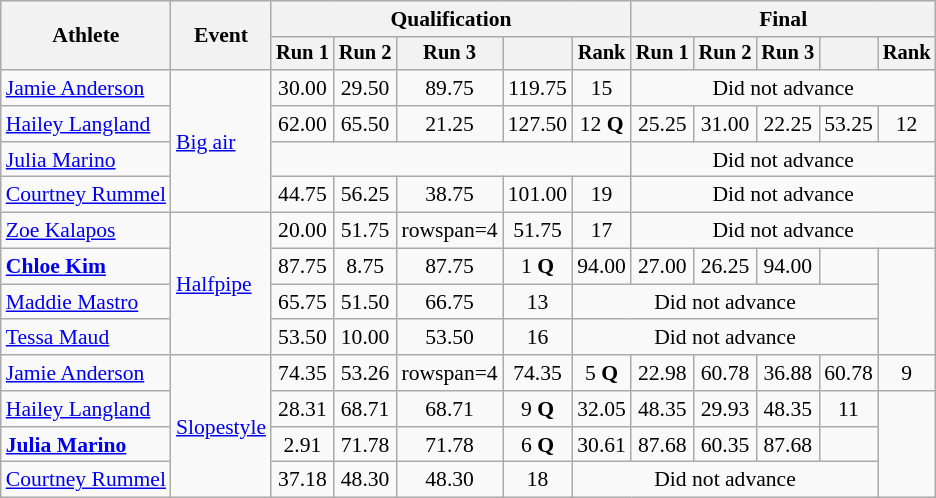<table class=wikitable style=font-size:90%;text-align:center>
<tr>
<th rowspan=2>Athlete</th>
<th rowspan=2>Event</th>
<th colspan=5>Qualification</th>
<th colspan=5>Final</th>
</tr>
<tr style=font-size:95%>
<th>Run 1</th>
<th>Run 2</th>
<th>Run 3</th>
<th></th>
<th>Rank</th>
<th>Run 1</th>
<th>Run 2</th>
<th>Run 3</th>
<th></th>
<th>Rank</th>
</tr>
<tr>
<td align=left><a href='#'>Jamie Anderson</a></td>
<td align=left rowspan=4><a href='#'>Big air</a></td>
<td>30.00</td>
<td>29.50</td>
<td>89.75</td>
<td>119.75</td>
<td>15</td>
<td colspan=5>Did not advance</td>
</tr>
<tr>
<td align=left><a href='#'>Hailey Langland</a></td>
<td>62.00</td>
<td>65.50</td>
<td>21.25</td>
<td>127.50</td>
<td>12 <strong>Q</strong></td>
<td>25.25</td>
<td>31.00</td>
<td>22.25</td>
<td>53.25</td>
<td>12</td>
</tr>
<tr>
<td align=left><a href='#'>Julia Marino</a></td>
<td colspan=5></td>
<td colspan=5>Did not advance</td>
</tr>
<tr>
<td align=left><a href='#'>Courtney Rummel</a></td>
<td>44.75</td>
<td>56.25</td>
<td>38.75</td>
<td>101.00</td>
<td>19</td>
<td colspan=5>Did not advance</td>
</tr>
<tr>
<td align=left><a href='#'>Zoe Kalapos</a></td>
<td align=left rowspan=4><a href='#'>Halfpipe</a></td>
<td>20.00</td>
<td>51.75</td>
<td>rowspan=4 </td>
<td>51.75</td>
<td>17</td>
<td colspan=5>Did not advance</td>
</tr>
<tr>
<td align=left><strong><a href='#'>Chloe Kim</a></strong></td>
<td>87.75</td>
<td>8.75</td>
<td>87.75</td>
<td>1 <strong>Q</strong></td>
<td>94.00</td>
<td>27.00</td>
<td>26.25</td>
<td>94.00</td>
<td></td>
</tr>
<tr>
<td align=left><a href='#'>Maddie Mastro</a></td>
<td>65.75</td>
<td>51.50</td>
<td>66.75</td>
<td>13</td>
<td colspan=5>Did not advance</td>
</tr>
<tr>
<td align=left><a href='#'>Tessa Maud</a></td>
<td>53.50</td>
<td>10.00</td>
<td>53.50</td>
<td>16</td>
<td colspan=5>Did not advance</td>
</tr>
<tr>
<td align=left><a href='#'>Jamie Anderson</a></td>
<td align=left rowspan=4><a href='#'>Slopestyle</a></td>
<td>74.35</td>
<td>53.26</td>
<td>rowspan=4 </td>
<td>74.35</td>
<td>5 <strong>Q</strong></td>
<td>22.98</td>
<td>60.78</td>
<td>36.88</td>
<td>60.78</td>
<td>9</td>
</tr>
<tr>
<td align=left><a href='#'>Hailey Langland</a></td>
<td>28.31</td>
<td>68.71</td>
<td>68.71</td>
<td>9 <strong>Q</strong></td>
<td>32.05</td>
<td>48.35</td>
<td>29.93</td>
<td>48.35</td>
<td>11</td>
</tr>
<tr>
<td align=left><strong><a href='#'>Julia Marino</a></strong></td>
<td>2.91</td>
<td>71.78</td>
<td>71.78</td>
<td>6 <strong>Q</strong></td>
<td>30.61</td>
<td>87.68</td>
<td>60.35</td>
<td>87.68</td>
<td></td>
</tr>
<tr>
<td align=left><a href='#'>Courtney Rummel</a></td>
<td>37.18</td>
<td>48.30</td>
<td>48.30</td>
<td>18</td>
<td colspan=5>Did not advance</td>
</tr>
</table>
